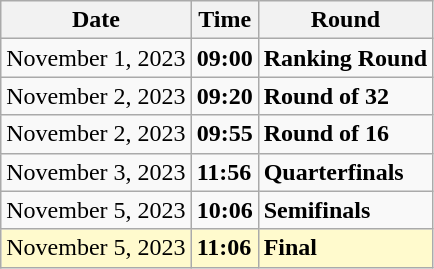<table class="wikitable">
<tr>
<th>Date</th>
<th>Time</th>
<th>Round</th>
</tr>
<tr>
<td>November 1, 2023</td>
<td><strong>09:00</strong></td>
<td><strong>Ranking Round</strong></td>
</tr>
<tr>
<td>November 2, 2023</td>
<td><strong>09:20</strong></td>
<td><strong>Round of 32</strong></td>
</tr>
<tr>
<td>November 2, 2023</td>
<td><strong>09:55</strong></td>
<td><strong>Round of 16</strong></td>
</tr>
<tr>
<td>November 3, 2023</td>
<td><strong>11:56</strong></td>
<td><strong>Quarterfinals</strong></td>
</tr>
<tr>
<td>November 5, 2023</td>
<td><strong>10:06</strong></td>
<td><strong>Semifinals</strong></td>
</tr>
<tr style=background:lemonchiffon>
<td>November 5, 2023</td>
<td><strong>11:06</strong></td>
<td><strong>Final</strong></td>
</tr>
</table>
